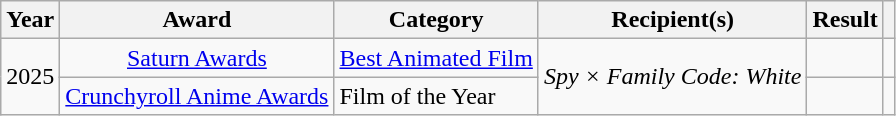<table class="wikitable sortable plainrowheaders">
<tr>
<th scope="col">Year</th>
<th scope="col">Award</th>
<th scope="col">Category</th>
<th scope="col">Recipient(s)</th>
<th scope="col">Result</th>
<th scope="col" class="unsortable"></th>
</tr>
<tr>
<td rowspan="2" align="center">2025</td>
<td align="center"><a href='#'>Saturn Awards</a></td>
<td><a href='#'>Best Animated Film</a></td>
<td rowspan="2"><em>Spy × Family Code: White</em></td>
<td></td>
<td style="text-align:center;"></td>
</tr>
<tr>
<td align="center"><a href='#'>Crunchyroll Anime Awards</a></td>
<td>Film of the Year</td>
<td></td>
<td style="text-align:center;"></td>
</tr>
</table>
